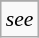<table class="wikitable floatright" style="font-size: 90%;">
<tr>
</tr>
<tr>
<td><em>see </em></td>
</tr>
</table>
